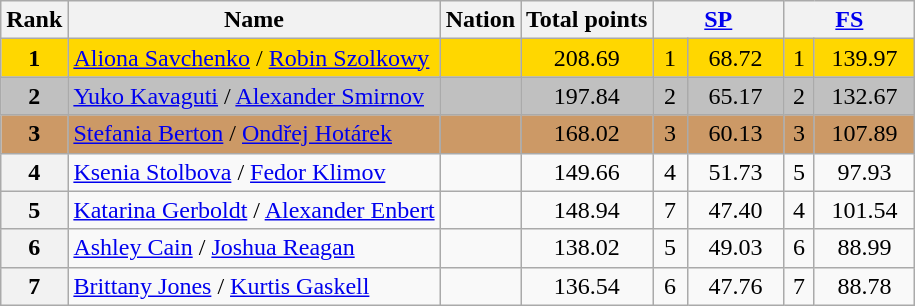<table class="wikitable sortable">
<tr>
<th>Rank</th>
<th>Name</th>
<th>Nation</th>
<th>Total points</th>
<th colspan="2" width="80px"><a href='#'>SP</a></th>
<th colspan="2" width="80px"><a href='#'>FS</a></th>
</tr>
<tr bgcolor="gold">
<td align="center"><strong>1</strong></td>
<td><a href='#'>Aliona Savchenko</a> / <a href='#'>Robin Szolkowy</a></td>
<td></td>
<td align="center">208.69</td>
<td align="center">1</td>
<td align="center">68.72</td>
<td align="center">1</td>
<td align="center">139.97</td>
</tr>
<tr bgcolor="silver">
<td align="center"><strong>2</strong></td>
<td><a href='#'>Yuko Kavaguti</a> / <a href='#'>Alexander Smirnov</a></td>
<td></td>
<td align="center">197.84</td>
<td align="center">2</td>
<td align="center">65.17</td>
<td align="center">2</td>
<td align="center">132.67</td>
</tr>
<tr bgcolor="cc9966">
<td align="center"><strong>3</strong></td>
<td><a href='#'>Stefania Berton</a> / <a href='#'>Ondřej Hotárek</a></td>
<td></td>
<td align="center">168.02</td>
<td align="center">3</td>
<td align="center">60.13</td>
<td align="center">3</td>
<td align="center">107.89</td>
</tr>
<tr>
<th>4</th>
<td><a href='#'>Ksenia Stolbova</a> / <a href='#'>Fedor Klimov</a></td>
<td></td>
<td align="center">149.66</td>
<td align="center">4</td>
<td align="center">51.73</td>
<td align="center">5</td>
<td align="center">97.93</td>
</tr>
<tr>
<th>5</th>
<td><a href='#'>Katarina Gerboldt</a> / <a href='#'>Alexander Enbert</a></td>
<td></td>
<td align="center">148.94</td>
<td align="center">7</td>
<td align="center">47.40</td>
<td align="center">4</td>
<td align="center">101.54</td>
</tr>
<tr>
<th>6</th>
<td><a href='#'>Ashley Cain</a> / <a href='#'>Joshua Reagan</a></td>
<td></td>
<td align="center">138.02</td>
<td align="center">5</td>
<td align="center">49.03</td>
<td align="center">6</td>
<td align="center">88.99</td>
</tr>
<tr>
<th>7</th>
<td><a href='#'>Brittany Jones</a> / <a href='#'>Kurtis Gaskell</a></td>
<td></td>
<td align="center">136.54</td>
<td align="center">6</td>
<td align="center">47.76</td>
<td align="center">7</td>
<td align="center">88.78</td>
</tr>
</table>
